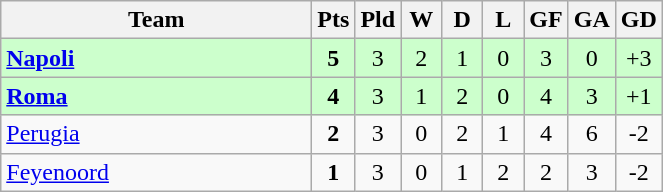<table class="wikitable" style="text-align:center;">
<tr>
<th width=200>Team</th>
<th width=20>Pts</th>
<th width=20>Pld</th>
<th width=20>W</th>
<th width=20>D</th>
<th width=20>L</th>
<th width=20>GF</th>
<th width=20>GA</th>
<th width=20>GD</th>
</tr>
<tr style="background:#ccffcc">
<td style="text-align:left"><strong> <a href='#'>Napoli</a></strong></td>
<td><strong>5</strong></td>
<td>3</td>
<td>2</td>
<td>1</td>
<td>0</td>
<td>3</td>
<td>0</td>
<td>+3</td>
</tr>
<tr style="background:#ccffcc">
<td style="text-align:left"><strong> <a href='#'>Roma</a></strong></td>
<td><strong>4</strong></td>
<td>3</td>
<td>1</td>
<td>2</td>
<td>0</td>
<td>4</td>
<td>3</td>
<td>+1</td>
</tr>
<tr>
<td style="text-align:left"> <a href='#'>Perugia</a></td>
<td><strong>2</strong></td>
<td>3</td>
<td>0</td>
<td>2</td>
<td>1</td>
<td>4</td>
<td>6</td>
<td>-2</td>
</tr>
<tr>
<td style="text-align:left"> <a href='#'>Feyenoord</a></td>
<td><strong>1</strong></td>
<td>3</td>
<td>0</td>
<td>1</td>
<td>2</td>
<td>2</td>
<td>3</td>
<td>-2</td>
</tr>
</table>
